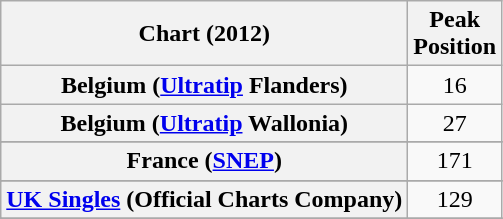<table class="wikitable sortable plainrowheaders">
<tr>
<th>Chart (2012)</th>
<th>Peak<br>Position</th>
</tr>
<tr>
<th scope="row">Belgium (<a href='#'>Ultratip</a> Flanders)</th>
<td align="center">16</td>
</tr>
<tr>
<th scope="row">Belgium (<a href='#'>Ultratip</a> Wallonia)</th>
<td align="center">27</td>
</tr>
<tr>
</tr>
<tr>
</tr>
<tr>
<th scope="row">France (<a href='#'>SNEP</a>)</th>
<td align="center">171</td>
</tr>
<tr>
</tr>
<tr>
<th scope="row"><a href='#'>UK Singles</a> (Official Charts Company)</th>
<td align="center">129</td>
</tr>
<tr>
</tr>
<tr>
</tr>
<tr>
</tr>
</table>
